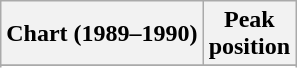<table class="wikitable sortable">
<tr>
<th align="left">Chart (1989–1990)</th>
<th align="center">Peak<br>position</th>
</tr>
<tr>
</tr>
<tr>
</tr>
</table>
